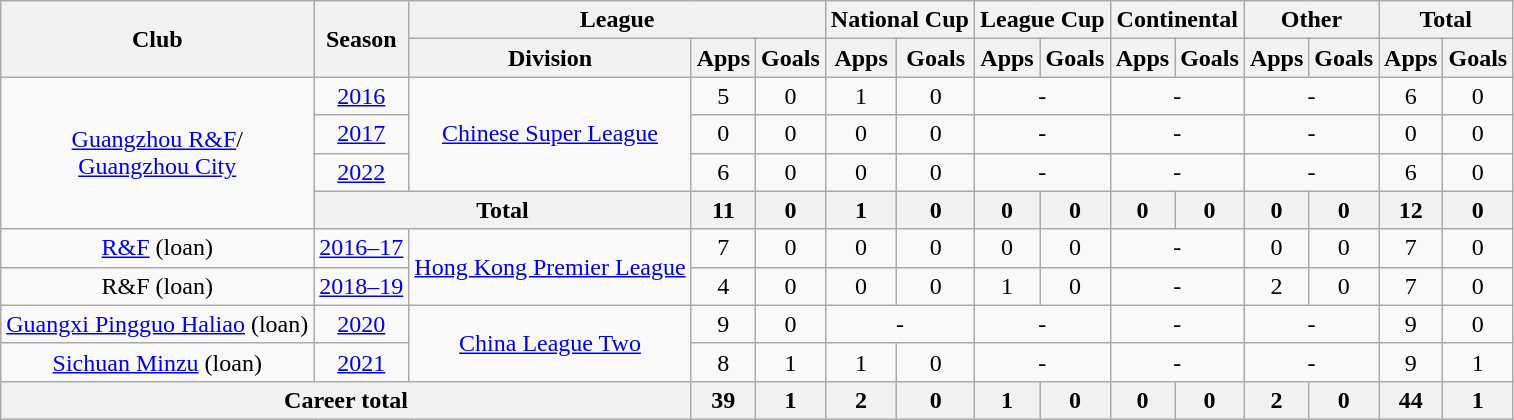<table class="wikitable" style="text-align: center">
<tr>
<th rowspan="2">Club</th>
<th rowspan="2">Season</th>
<th colspan="3">League</th>
<th colspan="2">National Cup</th>
<th colspan="2">League Cup</th>
<th colspan="2">Continental</th>
<th colspan="2">Other</th>
<th colspan="2">Total</th>
</tr>
<tr>
<th>Division</th>
<th>Apps</th>
<th>Goals</th>
<th>Apps</th>
<th>Goals</th>
<th>Apps</th>
<th>Goals</th>
<th>Apps</th>
<th>Goals</th>
<th>Apps</th>
<th>Goals</th>
<th>Apps</th>
<th>Goals</th>
</tr>
<tr>
<td rowspan=4><a href='#'>Guangzhou R&F</a>/ <br><a href='#'>Guangzhou City</a></td>
<td><a href='#'>2016</a></td>
<td rowspan=3><a href='#'>Chinese Super League</a></td>
<td>5</td>
<td>0</td>
<td>1</td>
<td>0</td>
<td colspan="2">-</td>
<td colspan="2">-</td>
<td colspan="2">-</td>
<td>6</td>
<td>0</td>
</tr>
<tr>
<td><a href='#'>2017</a></td>
<td>0</td>
<td>0</td>
<td>0</td>
<td>0</td>
<td colspan="2">-</td>
<td colspan="2">-</td>
<td colspan="2">-</td>
<td>0</td>
<td>0</td>
</tr>
<tr>
<td><a href='#'>2022</a></td>
<td>6</td>
<td>0</td>
<td>0</td>
<td>0</td>
<td colspan="2">-</td>
<td colspan="2">-</td>
<td colspan="2">-</td>
<td>6</td>
<td>0</td>
</tr>
<tr>
<th colspan="2"><strong>Total</strong></th>
<th>11</th>
<th>0</th>
<th>1</th>
<th>0</th>
<th>0</th>
<th>0</th>
<th>0</th>
<th>0</th>
<th>0</th>
<th>0</th>
<th>12</th>
<th>0</th>
</tr>
<tr>
<td><a href='#'>R&F</a> (loan)</td>
<td><a href='#'>2016–17</a></td>
<td rowspan=2><a href='#'>Hong Kong Premier League</a></td>
<td>7</td>
<td>0</td>
<td>0</td>
<td>0</td>
<td>0</td>
<td>0</td>
<td colspan="2">-</td>
<td>0</td>
<td>0</td>
<td>7</td>
<td>0</td>
</tr>
<tr>
<td>R&F (loan)</td>
<td><a href='#'>2018–19</a></td>
<td>4</td>
<td>0</td>
<td>0</td>
<td>0</td>
<td>1</td>
<td>0</td>
<td colspan="2">-</td>
<td>2</td>
<td>0</td>
<td>7</td>
<td>0</td>
</tr>
<tr>
<td><a href='#'>Guangxi Pingguo Haliao</a> (loan)</td>
<td><a href='#'>2020</a></td>
<td rowspan=2><a href='#'>China League Two</a></td>
<td>9</td>
<td>0</td>
<td colspan="2">-</td>
<td colspan="2">-</td>
<td colspan="2">-</td>
<td colspan="2">-</td>
<td>9</td>
<td>0</td>
</tr>
<tr>
<td><a href='#'>Sichuan Minzu</a> (loan)</td>
<td><a href='#'>2021</a></td>
<td>8</td>
<td>1</td>
<td>1</td>
<td>0</td>
<td colspan="2">-</td>
<td colspan="2">-</td>
<td colspan="2">-</td>
<td>9</td>
<td>1</td>
</tr>
<tr>
<th colspan=3>Career total</th>
<th>39</th>
<th>1</th>
<th>2</th>
<th>0</th>
<th>1</th>
<th>0</th>
<th>0</th>
<th>0</th>
<th>2</th>
<th>0</th>
<th>44</th>
<th>1</th>
</tr>
</table>
